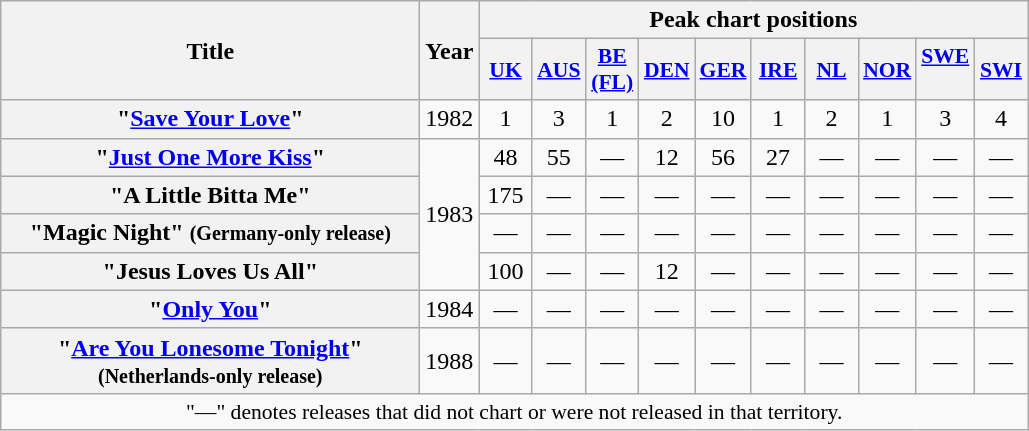<table class="wikitable plainrowheaders" style="text-align:center;">
<tr>
<th rowspan="2" scope="col" style="width:17em;">Title</th>
<th rowspan="2" scope="col" style="width:2em;">Year</th>
<th colspan="10">Peak chart positions</th>
</tr>
<tr>
<th scope="col" style="width:2em;font-size:90%;"><a href='#'>UK</a><br></th>
<th scope="col" style="width:2em;font-size:90%;"><a href='#'>AUS</a><br></th>
<th scope="col" style="width:2em;font-size:90%;"><a href='#'>BE (FL)</a><br></th>
<th scope="col" style="width:2em;font-size:90%;"><a href='#'>DEN</a><br></th>
<th scope="col" style="width:2em;font-size:90%;"><a href='#'>GER</a><br></th>
<th scope="col" style="width:2em;font-size:90%;"><a href='#'>IRE</a><br></th>
<th scope="col" style="width:2em;font-size:90%;"><a href='#'>NL</a><br></th>
<th scope="col" style="width:2em;font-size:90%;"><a href='#'>NOR</a><br></th>
<th scope="col" style="width:2em;font-size:90%;"><a href='#'>SWE</a><br><br></th>
<th scope="col" style="width:2em;font-size:90%;"><a href='#'>SWI</a><br></th>
</tr>
<tr>
<th scope="row">"<a href='#'>Save Your Love</a>"</th>
<td>1982</td>
<td>1</td>
<td>3</td>
<td>1</td>
<td>2</td>
<td>10</td>
<td>1</td>
<td>2</td>
<td>1</td>
<td>3</td>
<td>4</td>
</tr>
<tr>
<th scope="row">"<a href='#'>Just One More Kiss</a>"</th>
<td rowspan="4">1983</td>
<td>48</td>
<td>55</td>
<td>—</td>
<td>12</td>
<td>56</td>
<td>27</td>
<td>—</td>
<td>—</td>
<td>—</td>
<td>—</td>
</tr>
<tr>
<th scope="row">"A Little Bitta Me"</th>
<td>175</td>
<td>—</td>
<td>—</td>
<td>—</td>
<td>—</td>
<td>—</td>
<td>—</td>
<td>—</td>
<td>—</td>
<td>—</td>
</tr>
<tr>
<th scope="row">"Magic Night" <small>(Germany-only release)</small></th>
<td>—</td>
<td>—</td>
<td>—</td>
<td>—</td>
<td>—</td>
<td>—</td>
<td>—</td>
<td>—</td>
<td>—</td>
<td>—</td>
</tr>
<tr>
<th scope="row">"Jesus Loves Us All"</th>
<td>100</td>
<td>—</td>
<td>—</td>
<td>12</td>
<td>—</td>
<td>—</td>
<td>—</td>
<td>—</td>
<td>—</td>
<td>—</td>
</tr>
<tr>
<th scope="row">"<a href='#'>Only You</a>"</th>
<td>1984</td>
<td>—</td>
<td>—</td>
<td>—</td>
<td>—</td>
<td>—</td>
<td>—</td>
<td>—</td>
<td>—</td>
<td>—</td>
<td>—</td>
</tr>
<tr>
<th scope="row">"<a href='#'>Are You Lonesome Tonight</a>" <small>(Netherlands-only release)</small></th>
<td>1988</td>
<td>—</td>
<td>—</td>
<td>—</td>
<td>—</td>
<td>—</td>
<td>—</td>
<td>—</td>
<td>—</td>
<td>—</td>
<td>—</td>
</tr>
<tr>
<td colspan="12" style="font-size:90%">"—" denotes releases that did not chart or were not released in that territory.</td>
</tr>
</table>
